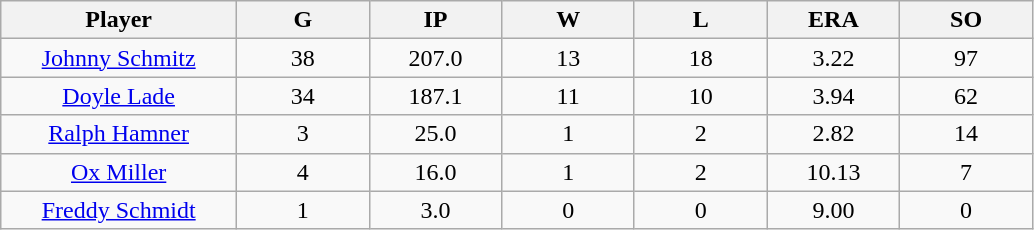<table class="wikitable sortable" style="text-align:center;">
<tr>
<th bgcolor="#DDDDFF" width="16%">Player</th>
<th bgcolor="#DDDDFF" width="9%">G</th>
<th bgcolor="#DDDDFF" width="9%">IP</th>
<th bgcolor="#DDDDFF" width="9%">W</th>
<th bgcolor="#DDDDFF" width="9%">L</th>
<th bgcolor="#DDDDFF" width="9%">ERA</th>
<th bgcolor="#DDDDFF" width="9%">SO</th>
</tr>
<tr>
<td><a href='#'>Johnny Schmitz</a></td>
<td>38</td>
<td>207.0</td>
<td>13</td>
<td>18</td>
<td>3.22</td>
<td>97</td>
</tr>
<tr>
<td><a href='#'>Doyle Lade</a></td>
<td>34</td>
<td>187.1</td>
<td>11</td>
<td>10</td>
<td>3.94</td>
<td>62</td>
</tr>
<tr>
<td><a href='#'>Ralph Hamner</a></td>
<td>3</td>
<td>25.0</td>
<td>1</td>
<td>2</td>
<td>2.82</td>
<td>14</td>
</tr>
<tr>
<td><a href='#'>Ox Miller</a></td>
<td>4</td>
<td>16.0</td>
<td>1</td>
<td>2</td>
<td>10.13</td>
<td>7</td>
</tr>
<tr>
<td><a href='#'>Freddy Schmidt</a></td>
<td>1</td>
<td>3.0</td>
<td>0</td>
<td>0</td>
<td>9.00</td>
<td>0</td>
</tr>
</table>
